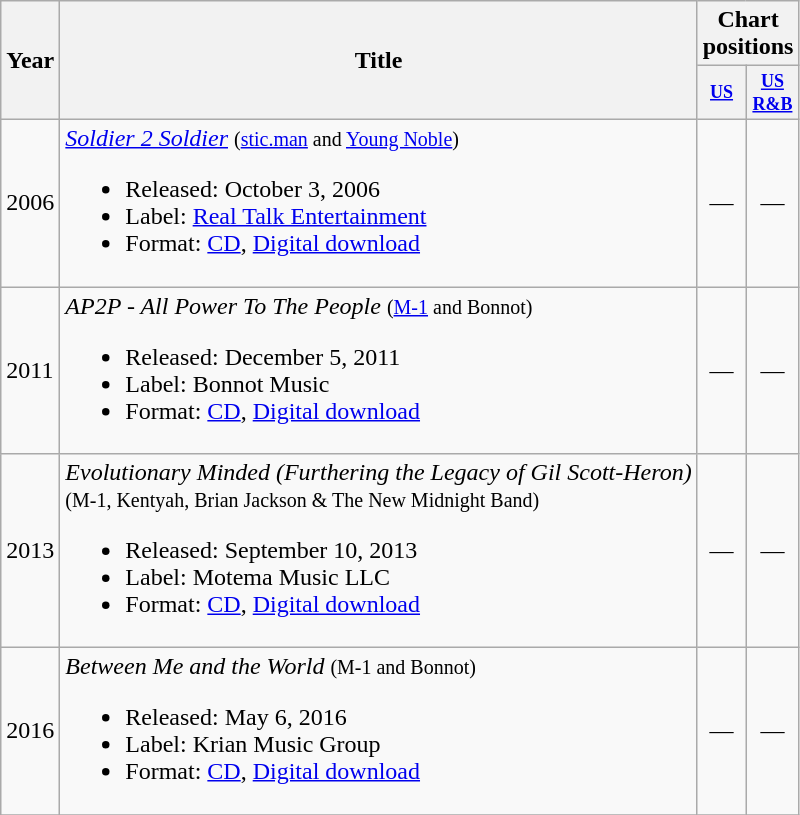<table class="wikitable">
<tr>
<th rowspan="2">Year</th>
<th rowspan="2">Title</th>
<th colspan="2">Chart positions</th>
</tr>
<tr>
<th style="width:2em;font-size:75%"><a href='#'>US</a></th>
<th style="width:2em;font-size:75%"><a href='#'>US R&B</a></th>
</tr>
<tr>
<td>2006</td>
<td><em><a href='#'>Soldier 2 Soldier</a></em> <small>(<a href='#'>stic.man</a> and <a href='#'>Young Noble</a>)</small><br><ul><li>Released: October 3, 2006</li><li>Label: <a href='#'>Real Talk Entertainment</a></li><li>Format: <a href='#'>CD</a>, <a href='#'>Digital download</a></li></ul></td>
<td align="center">—</td>
<td align="center">—</td>
</tr>
<tr>
<td>2011</td>
<td><em>AP2P - All Power To The People</em> <small>(<a href='#'>M-1</a> and Bonnot)</small><br><ul><li>Released: December 5, 2011</li><li>Label: Bonnot Music</li><li>Format: <a href='#'>CD</a>, <a href='#'>Digital download</a></li></ul></td>
<td align="center">—</td>
<td align="center">—</td>
</tr>
<tr>
<td>2013</td>
<td><em>Evolutionary Minded (Furthering the Legacy of Gil Scott-Heron)</em><br><small>(M-1, Kentyah, Brian Jackson & The New Midnight Band)</small><ul><li>Released: September 10, 2013</li><li>Label: Motema Music LLC</li><li>Format: <a href='#'>CD</a>, <a href='#'>Digital download</a></li></ul></td>
<td align="center">—</td>
<td align="center">—</td>
</tr>
<tr>
<td>2016</td>
<td><em>Between Me and the World</em> <small>(M-1 and Bonnot)</small><br><ul><li>Released: May 6, 2016</li><li>Label: Krian Music Group</li><li>Format: <a href='#'>CD</a>, <a href='#'>Digital download</a></li></ul></td>
<td align="center">—</td>
<td align="center">—</td>
</tr>
<tr>
</tr>
</table>
